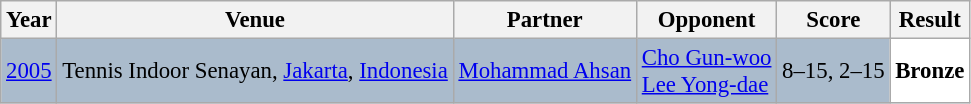<table class="sortable wikitable" style="font-size: 95%;">
<tr>
<th>Year</th>
<th>Venue</th>
<th>Partner</th>
<th>Opponent</th>
<th>Score</th>
<th>Result</th>
</tr>
<tr style="background:#AABBCC">
<td align="center"><a href='#'>2005</a></td>
<td align="left">Tennis Indoor Senayan, <a href='#'>Jakarta</a>, <a href='#'>Indonesia</a></td>
<td align="left"> <a href='#'>Mohammad Ahsan</a></td>
<td align="left"> <a href='#'>Cho Gun-woo</a> <br>  <a href='#'>Lee Yong-dae</a></td>
<td align="left">8–15, 2–15</td>
<td style="text-align:left; background:white"> <strong>Bronze</strong></td>
</tr>
</table>
